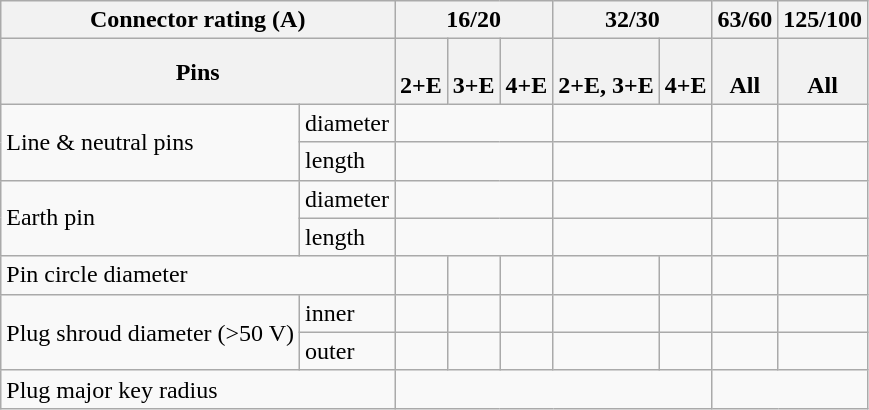<table class="wikitable">
<tr>
<th colspan=2>Connector rating (A)</th>
<th colspan=3>16/20</th>
<th colspan=2>32/30</th>
<th>63/60</th>
<th>125/100</th>
</tr>
<tr>
<th colspan=2>Pins</th>
<th><br>2+E</th>
<th><br>3+E</th>
<th><br>4+E</th>
<th><br>2+E, 3+E</th>
<th><br>4+E</th>
<th><br>All</th>
<th><br>All</th>
</tr>
<tr>
<td rowspan=2>Line & neutral pins</td>
<td>diameter</td>
<td colspan=3></td>
<td colspan=2></td>
<td></td>
<td></td>
</tr>
<tr>
<td>length</td>
<td colspan=3></td>
<td colspan=2></td>
<td></td>
<td></td>
</tr>
<tr>
<td rowspan=2>Earth pin</td>
<td>diameter</td>
<td colspan=3></td>
<td colspan=2></td>
<td></td>
<td></td>
</tr>
<tr>
<td>length</td>
<td colspan=3></td>
<td colspan=2></td>
<td></td>
<td></td>
</tr>
<tr>
<td colspan=2>Pin circle diameter</td>
<td></td>
<td></td>
<td></td>
<td></td>
<td></td>
<td></td>
<td></td>
</tr>
<tr>
<td rowspan=2>Plug shroud diameter (>50 V)</td>
<td>inner</td>
<td></td>
<td></td>
<td></td>
<td></td>
<td></td>
<td></td>
<td></td>
</tr>
<tr>
<td>outer</td>
<td></td>
<td></td>
<td></td>
<td></td>
<td></td>
<td></td>
<td></td>
</tr>
<tr>
<td colspan=2>Plug major key radius</td>
<td colspan=5></td>
<td colspan=2></td>
</tr>
</table>
